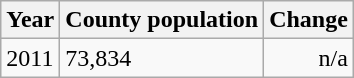<table class="wikitable">
<tr>
<th>Year</th>
<th>County population</th>
<th>Change</th>
</tr>
<tr>
<td>2011</td>
<td>73,834</td>
<td align="right">n/a</td>
</tr>
</table>
